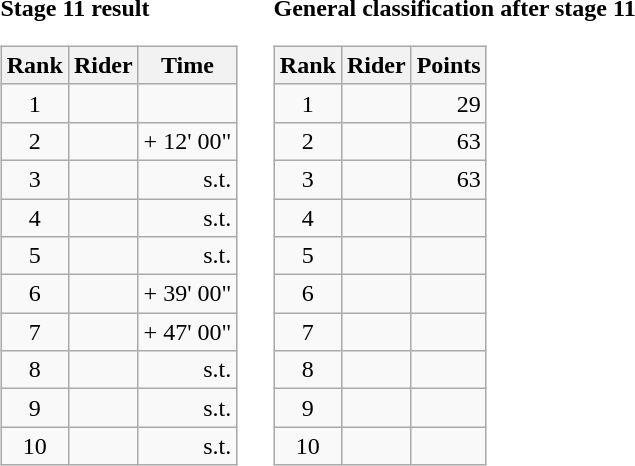<table>
<tr>
<td><strong>Stage 11 result</strong><br><table class="wikitable">
<tr>
<th scope="col">Rank</th>
<th scope="col">Rider</th>
<th scope="col">Time</th>
</tr>
<tr>
<td style="text-align:center;">1</td>
<td></td>
<td style="text-align:right;"></td>
</tr>
<tr>
<td style="text-align:center;">2</td>
<td></td>
<td style="text-align:right;">+ 12' 00"</td>
</tr>
<tr>
<td style="text-align:center;">3</td>
<td></td>
<td style="text-align:right;">s.t.</td>
</tr>
<tr>
<td style="text-align:center;">4</td>
<td></td>
<td style="text-align:right;">s.t.</td>
</tr>
<tr>
<td style="text-align:center;">5</td>
<td></td>
<td style="text-align:right;">s.t.</td>
</tr>
<tr>
<td style="text-align:center;">6</td>
<td></td>
<td style="text-align:right;">+ 39' 00"</td>
</tr>
<tr>
<td style="text-align:center;">7</td>
<td></td>
<td style="text-align:right;">+ 47' 00"</td>
</tr>
<tr>
<td style="text-align:center;">8</td>
<td></td>
<td style="text-align:right;">s.t.</td>
</tr>
<tr>
<td style="text-align:center;">9</td>
<td></td>
<td style="text-align:right;">s.t.</td>
</tr>
<tr>
<td style="text-align:center;">10</td>
<td></td>
<td style="text-align:right;">s.t.</td>
</tr>
</table>
</td>
<td></td>
<td><strong>General classification after stage 11</strong><br><table class="wikitable">
<tr>
<th scope="col">Rank</th>
<th scope="col">Rider</th>
<th scope="col">Points</th>
</tr>
<tr>
<td style="text-align:center;">1</td>
<td></td>
<td style="text-align:right;">29</td>
</tr>
<tr>
<td style="text-align:center;">2</td>
<td></td>
<td style="text-align:right;">63</td>
</tr>
<tr>
<td style="text-align:center;">3</td>
<td></td>
<td style="text-align:right;">63</td>
</tr>
<tr>
<td style="text-align:center;">4</td>
<td></td>
<td></td>
</tr>
<tr>
<td style="text-align:center;">5</td>
<td></td>
<td></td>
</tr>
<tr>
<td style="text-align:center;">6</td>
<td></td>
<td></td>
</tr>
<tr>
<td style="text-align:center;">7</td>
<td></td>
<td></td>
</tr>
<tr>
<td style="text-align:center;">8</td>
<td></td>
<td></td>
</tr>
<tr>
<td style="text-align:center;">9</td>
<td></td>
<td></td>
</tr>
<tr>
<td style="text-align:center;">10</td>
<td></td>
<td></td>
</tr>
</table>
</td>
</tr>
</table>
